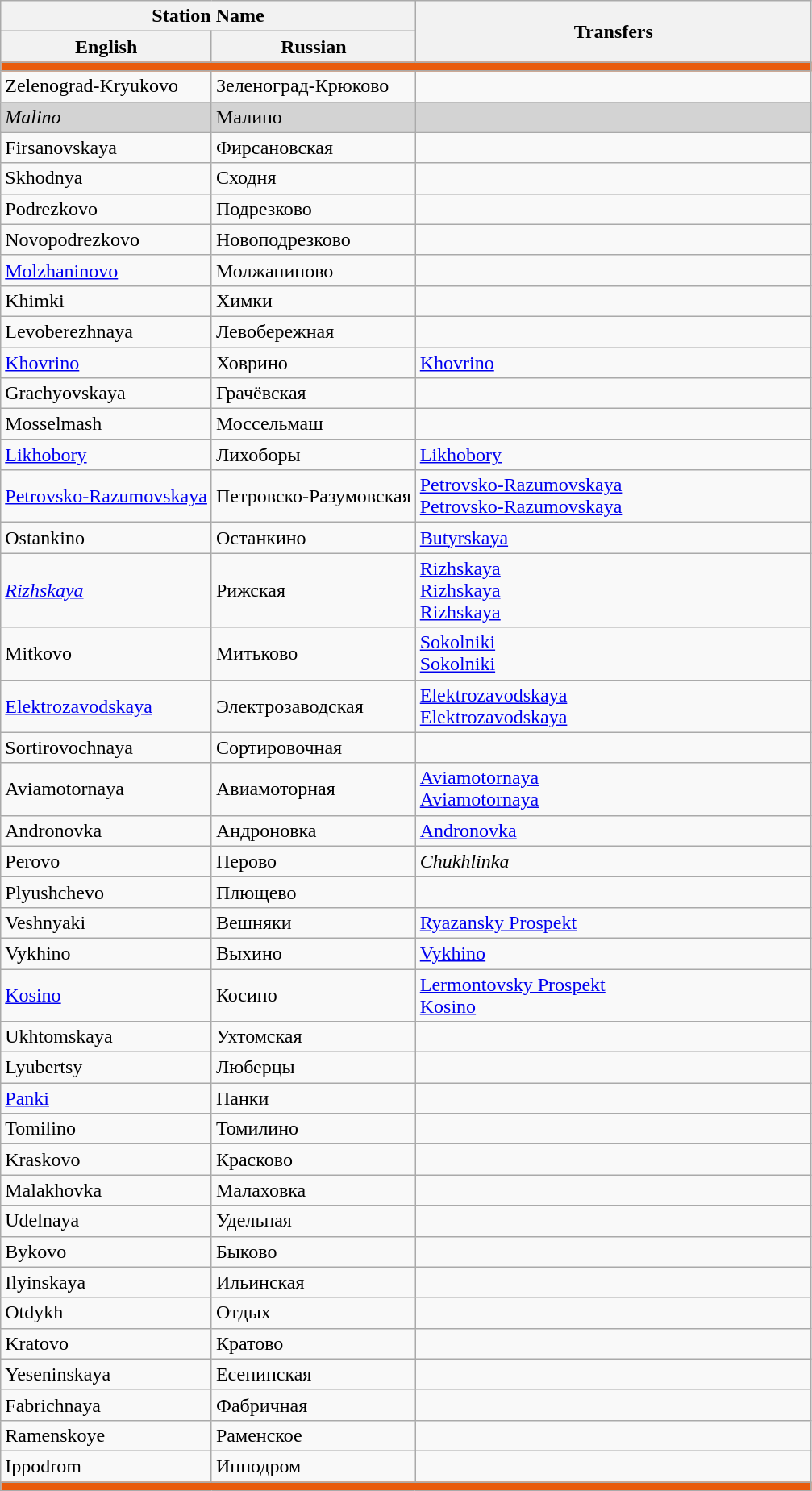<table class="wikitable">
<tr>
<th colspan="2" style="min-width: 165px;">Station Name</th>
<th rowspan="2" style="min-width: 320px;">Transfers</th>
</tr>
<tr>
<th>English</th>
<th>Russian</th>
</tr>
<tr style="background: #e95b0c; height: 2pt">
<td colspan="3"></td>
</tr>
<tr>
<td>Zelenograd-Kryukovo</td>
<td>Зеленоград-Крюково</td>
<td></td>
</tr>
<tr bgcolor=lightgrey>
<td><em>Malino</em></td>
<td>Малино</td>
<td></td>
</tr>
<tr>
<td>Firsanovskaya</td>
<td>Фирсановская</td>
<td></td>
</tr>
<tr>
<td>Skhodnya</td>
<td>Сходня</td>
<td></td>
</tr>
<tr>
<td>Podrezkovo</td>
<td>Подрезково</td>
<td></td>
</tr>
<tr>
<td>Novopodrezkovo</td>
<td>Новоподрезково</td>
<td></td>
</tr>
<tr>
<td><a href='#'>Molzhaninovo</a></td>
<td>Молжаниново</td>
<td></td>
</tr>
<tr>
<td>Khimki</td>
<td>Химки</td>
<td></td>
</tr>
<tr>
<td>Levoberezhnaya</td>
<td>Левобережная</td>
<td></td>
</tr>
<tr>
<td><a href='#'>Khovrino</a></td>
<td>Ховрино</td>
<td> <a href='#'>Khovrino</a></td>
</tr>
<tr>
<td>Grachyovskaya</td>
<td>Грачёвская</td>
<td></td>
</tr>
<tr>
<td>Mosselmash</td>
<td>Моссельмаш</td>
<td></td>
</tr>
<tr>
<td><a href='#'>Likhobory</a></td>
<td>Лихоборы</td>
<td> <a href='#'>Likhobory</a></td>
</tr>
<tr>
<td><a href='#'>Petrovsko-Razumovskaya</a></td>
<td>Петровско-Разумовская </td>
<td> <a href='#'>Petrovsko-Razumovskaya</a> <br>   <a href='#'>Petrovsko-Razumovskaya</a></td>
</tr>
<tr>
<td>Ostankino</td>
<td>Останкино</td>
<td> <a href='#'>Butyrskaya</a> <br> </td>
</tr>
<tr>
<td><em><a href='#'>Rizhskaya</a></em></td>
<td>Рижская</td>
<td>  <a href='#'>Rizhskaya</a> <br>  <a href='#'>Rizhskaya</a> <br>  <a href='#'>Rizhskaya</a></td>
</tr>
<tr>
<td>Mitkovo</td>
<td>Митьково</td>
<td> <a href='#'>Sokolniki</a> <br>  <a href='#'>Sokolniki</a></td>
</tr>
<tr>
<td><a href='#'>Elektrozavodskaya</a></td>
<td>Электрозаводская  </td>
<td> <a href='#'>Elektrozavodskaya</a> <br>  <a href='#'>Elektrozavodskaya</a></td>
</tr>
<tr>
<td>Sortirovochnaya</td>
<td>Сортировочная</td>
<td></td>
</tr>
<tr>
<td>Aviamotornaya</td>
<td>Авиамоторная </td>
<td> <a href='#'>Aviamotornaya</a> <br>  <a href='#'>Aviamotornaya</a></td>
</tr>
<tr>
<td>Andronovka</td>
<td>Андроновка</td>
<td> <a href='#'>Andronovka</a></td>
</tr>
<tr>
<td>Perovo</td>
<td>Перово</td>
<td> <em>Chukhlinka</em></td>
</tr>
<tr>
<td>Plyushchevo</td>
<td>Плющево</td>
<td></td>
</tr>
<tr>
<td>Veshnyaki</td>
<td>Вешняки</td>
<td> <a href='#'>Ryazansky Prospekt</a></td>
</tr>
<tr>
<td>Vykhino</td>
<td>Выхино</td>
<td> <a href='#'>Vykhino</a></td>
</tr>
<tr>
<td><a href='#'>Kosino</a></td>
<td>Косино</td>
<td> <a href='#'>Lermontovsky Prospekt</a> <br>  <a href='#'>Kosino</a></td>
</tr>
<tr>
<td>Ukhtomskaya</td>
<td>Ухтомская</td>
<td></td>
</tr>
<tr>
<td>Lyubertsy</td>
<td>Люберцы</td>
<td></td>
</tr>
<tr>
<td><a href='#'>Panki</a></td>
<td>Панки</td>
<td></td>
</tr>
<tr>
<td>Tomilino</td>
<td>Томилино</td>
<td></td>
</tr>
<tr>
<td>Kraskovo</td>
<td>Красково</td>
<td></td>
</tr>
<tr>
<td>Malakhovka</td>
<td>Малаховка</td>
<td></td>
</tr>
<tr>
<td>Udelnaya</td>
<td>Удельная</td>
<td></td>
</tr>
<tr>
<td>Bykovo</td>
<td>Быково</td>
<td></td>
</tr>
<tr>
<td>Ilyinskaya</td>
<td>Ильинская</td>
<td></td>
</tr>
<tr>
<td>Otdykh</td>
<td>Отдых</td>
<td></td>
</tr>
<tr>
<td>Kratovo</td>
<td>Кратово</td>
<td></td>
</tr>
<tr>
<td>Yeseninskaya</td>
<td>Есенинская</td>
<td></td>
</tr>
<tr>
<td>Fabrichnaya</td>
<td>Фабричная</td>
<td></td>
</tr>
<tr>
<td>Ramenskoye</td>
<td>Раменское</td>
<td></td>
</tr>
<tr>
<td>Ippodrom</td>
<td>Ипподром</td>
<td></td>
</tr>
<tr style="background: #e95b0c; height: 2pt">
<td colspan="3"></td>
</tr>
</table>
